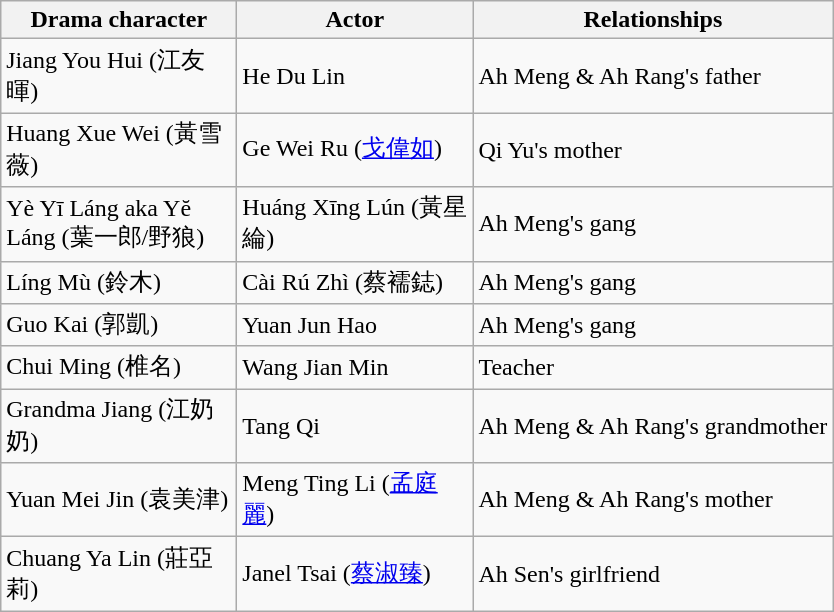<table class="wikitable">
<tr>
<th width="150px">Drama character</th>
<th width="150px">Actor</th>
<th>Relationships</th>
</tr>
<tr>
<td>Jiang You Hui (江友暉)</td>
<td>He Du Lin</td>
<td>Ah Meng & Ah Rang's father</td>
</tr>
<tr>
<td>Huang Xue Wei (黃雪薇)</td>
<td>Ge Wei Ru (<a href='#'>戈偉如</a>)</td>
<td>Qi Yu's mother</td>
</tr>
<tr>
<td>Yè Yī Láng aka Yĕ Láng (葉一郎/野狼)</td>
<td>Huáng Xīng Lún (黃星綸)</td>
<td>Ah Meng's gang</td>
</tr>
<tr>
<td>Líng Mù (鈴木)</td>
<td>Cài Rú Zhì (蔡襦鋕)</td>
<td>Ah Meng's gang</td>
</tr>
<tr>
<td>Guo Kai (郭凱)</td>
<td>Yuan Jun Hao</td>
<td>Ah Meng's gang</td>
</tr>
<tr>
<td>Chui Ming (椎名)</td>
<td>Wang Jian Min</td>
<td>Teacher</td>
</tr>
<tr>
<td>Grandma Jiang (江奶奶)</td>
<td>Tang Qi</td>
<td>Ah Meng & Ah Rang's grandmother</td>
</tr>
<tr>
<td>Yuan Mei Jin (袁美津)</td>
<td>Meng Ting Li (<a href='#'>孟庭麗</a>)</td>
<td>Ah Meng & Ah Rang's mother</td>
</tr>
<tr>
<td>Chuang Ya Lin (莊亞莉)</td>
<td>Janel Tsai (<a href='#'>蔡淑臻</a>)</td>
<td>Ah Sen's girlfriend</td>
</tr>
</table>
